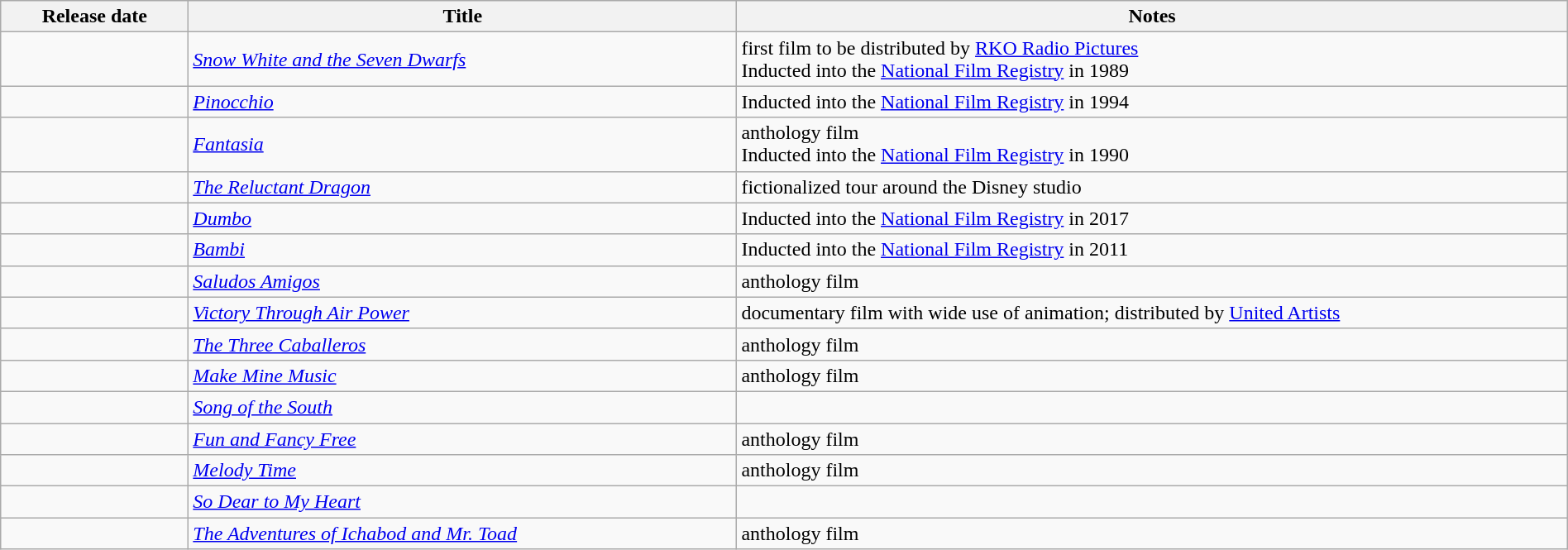<table class="wikitable sortable" style="width:100%;">
<tr>
<th style="width:9em;">Release date</th>
<th style="width:35%;">Title</th>
<th>Notes</th>
</tr>
<tr>
<td></td>
<td><em><a href='#'>Snow White and the Seven Dwarfs</a></em></td>
<td>first film to be distributed by <a href='#'>RKO Radio Pictures</a><br>Inducted into the <a href='#'>National Film Registry</a> in 1989</td>
</tr>
<tr>
<td></td>
<td><em><a href='#'>Pinocchio</a></em></td>
<td>Inducted into the <a href='#'>National Film Registry</a> in 1994</td>
</tr>
<tr>
<td></td>
<td><em><a href='#'>Fantasia</a></em></td>
<td>anthology film<br>Inducted into the <a href='#'>National Film Registry</a> in 1990</td>
</tr>
<tr>
<td></td>
<td><em><a href='#'>The Reluctant Dragon</a></em></td>
<td>fictionalized tour around the Disney studio</td>
</tr>
<tr>
<td></td>
<td><em><a href='#'>Dumbo</a></em></td>
<td>Inducted into the <a href='#'>National Film Registry</a> in 2017</td>
</tr>
<tr>
<td></td>
<td><em><a href='#'>Bambi</a></em></td>
<td>Inducted into the <a href='#'>National Film Registry</a> in 2011</td>
</tr>
<tr>
<td></td>
<td><em><a href='#'>Saludos Amigos</a></em></td>
<td>anthology film</td>
</tr>
<tr>
<td></td>
<td><em><a href='#'>Victory Through Air Power</a></em></td>
<td>documentary film with wide use of animation; distributed by <a href='#'>United Artists</a></td>
</tr>
<tr>
<td></td>
<td><em><a href='#'>The Three Caballeros</a></em></td>
<td>anthology film</td>
</tr>
<tr>
<td></td>
<td><em><a href='#'>Make Mine Music</a></em></td>
<td>anthology film</td>
</tr>
<tr>
<td></td>
<td><em><a href='#'>Song of the South</a></em></td>
<td></td>
</tr>
<tr>
<td></td>
<td><em><a href='#'>Fun and Fancy Free</a></em></td>
<td>anthology film</td>
</tr>
<tr>
<td></td>
<td><em><a href='#'>Melody Time</a></em></td>
<td>anthology film</td>
</tr>
<tr>
<td></td>
<td><em><a href='#'>So Dear to My Heart</a></em></td>
<td></td>
</tr>
<tr>
<td></td>
<td><em><a href='#'>The Adventures of Ichabod and Mr. Toad</a></em></td>
<td>anthology film</td>
</tr>
</table>
